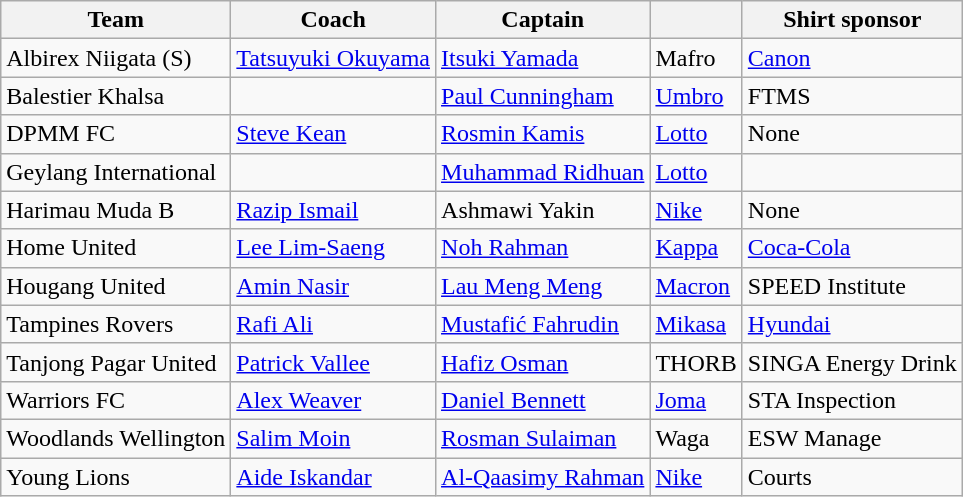<table class="wikitable sortable">
<tr>
<th>Team</th>
<th>Coach</th>
<th>Captain</th>
<th></th>
<th>Shirt sponsor</th>
</tr>
<tr>
<td> Albirex Niigata (S)</td>
<td> <a href='#'>Tatsuyuki Okuyama</a></td>
<td> <a href='#'>Itsuki Yamada</a></td>
<td>Mafro</td>
<td><a href='#'>Canon</a></td>
</tr>
<tr>
<td>Balestier Khalsa</td>
<td></td>
<td> <a href='#'>Paul Cunningham</a></td>
<td><a href='#'>Umbro</a></td>
<td>FTMS</td>
</tr>
<tr>
<td> DPMM FC</td>
<td> <a href='#'>Steve Kean</a></td>
<td> <a href='#'>Rosmin Kamis</a></td>
<td><a href='#'>Lotto</a></td>
<td>None</td>
</tr>
<tr>
<td>Geylang International</td>
<td></td>
<td><a href='#'>Muhammad Ridhuan</a></td>
<td><a href='#'>Lotto</a></td>
<td></td>
</tr>
<tr>
<td> Harimau Muda B</td>
<td> <a href='#'>Razip Ismail</a></td>
<td> Ashmawi Yakin</td>
<td><a href='#'>Nike</a></td>
<td>None</td>
</tr>
<tr>
<td>Home United</td>
<td> <a href='#'>Lee Lim-Saeng</a></td>
<td><a href='#'>Noh Rahman</a></td>
<td><a href='#'>Kappa</a></td>
<td><a href='#'>Coca-Cola</a></td>
</tr>
<tr>
<td>Hougang United</td>
<td><a href='#'>Amin Nasir</a></td>
<td><a href='#'>Lau Meng Meng</a></td>
<td><a href='#'>Macron</a></td>
<td>SPEED Institute</td>
</tr>
<tr>
<td>Tampines Rovers</td>
<td><a href='#'>Rafi Ali</a></td>
<td><a href='#'>Mustafić Fahrudin</a></td>
<td><a href='#'>Mikasa</a></td>
<td><a href='#'>Hyundai</a></td>
</tr>
<tr>
<td>Tanjong Pagar United</td>
<td> <a href='#'>Patrick Vallee</a></td>
<td><a href='#'>Hafiz Osman</a></td>
<td>THORB</td>
<td>SINGA Energy Drink</td>
</tr>
<tr>
<td>Warriors FC</td>
<td> <a href='#'>Alex Weaver</a></td>
<td><a href='#'>Daniel Bennett</a></td>
<td><a href='#'>Joma</a></td>
<td>STA Inspection</td>
</tr>
<tr>
<td>Woodlands Wellington</td>
<td><a href='#'>Salim Moin</a></td>
<td><a href='#'>Rosman Sulaiman</a></td>
<td>Waga</td>
<td>ESW Manage</td>
</tr>
<tr>
<td> Young Lions</td>
<td><a href='#'>Aide Iskandar</a></td>
<td><a href='#'>Al-Qaasimy Rahman</a></td>
<td><a href='#'>Nike</a></td>
<td>Courts</td>
</tr>
</table>
